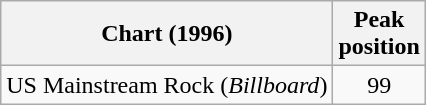<table class="wikitable sortable">
<tr>
<th>Chart (1996)</th>
<th>Peak<br>position</th>
</tr>
<tr>
<td>US Mainstream Rock (<em>Billboard</em>)</td>
<td style="text-align:center;">99</td>
</tr>
</table>
